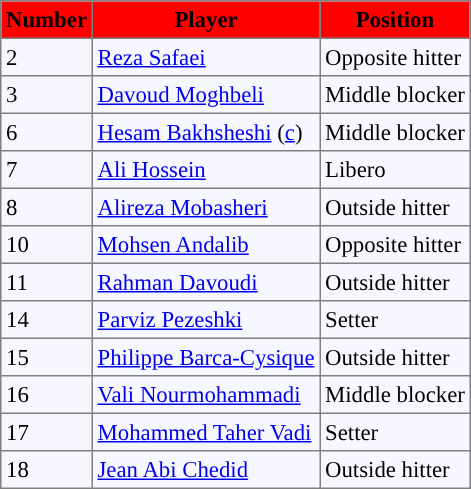<table bgcolor="#f7f8ff" cellpadding="3" cellspacing="0" border="1" style="font-size: 95%; border: gray solid 1px; border-collapse: collapse;">
<tr bgcolor="#ff0000">
<td align=center><strong>Number</strong></td>
<td align=center><strong>Player</strong></td>
<td align=center><strong>Position</strong></td>
</tr>
<tr align="left">
<td>2</td>
<td> <a href='#'>Reza Safaei</a></td>
<td>Opposite hitter</td>
</tr>
<tr align=left>
<td>3</td>
<td> <a href='#'>Davoud Moghbeli</a></td>
<td>Middle blocker</td>
</tr>
<tr align="left">
<td>6</td>
<td> <a href='#'>Hesam Bakhsheshi</a> (<a href='#'>c</a>)</td>
<td>Middle blocker</td>
</tr>
<tr align="left">
<td>7</td>
<td> <a href='#'>Ali Hossein</a></td>
<td>Libero</td>
</tr>
<tr align="left">
<td>8</td>
<td> <a href='#'>Alireza Mobasheri</a></td>
<td>Outside hitter</td>
</tr>
<tr align="left">
<td>10</td>
<td> <a href='#'>Mohsen Andalib</a></td>
<td>Opposite hitter</td>
</tr>
<tr align="left">
<td>11</td>
<td> <a href='#'>Rahman Davoudi</a></td>
<td>Outside hitter</td>
</tr>
<tr align="left">
<td>14</td>
<td> <a href='#'>Parviz Pezeshki</a></td>
<td>Setter</td>
</tr>
<tr align="left">
<td>15</td>
<td> <a href='#'>Philippe Barca-Cysique</a></td>
<td>Outside hitter</td>
</tr>
<tr align="left">
<td>16</td>
<td> <a href='#'>Vali Nourmohammadi</a></td>
<td>Middle blocker</td>
</tr>
<tr align="left">
<td>17</td>
<td> <a href='#'>Mohammed Taher Vadi</a></td>
<td>Setter</td>
</tr>
<tr align="left">
<td>18</td>
<td> <a href='#'>Jean Abi Chedid</a></td>
<td>Outside hitter</td>
</tr>
</table>
